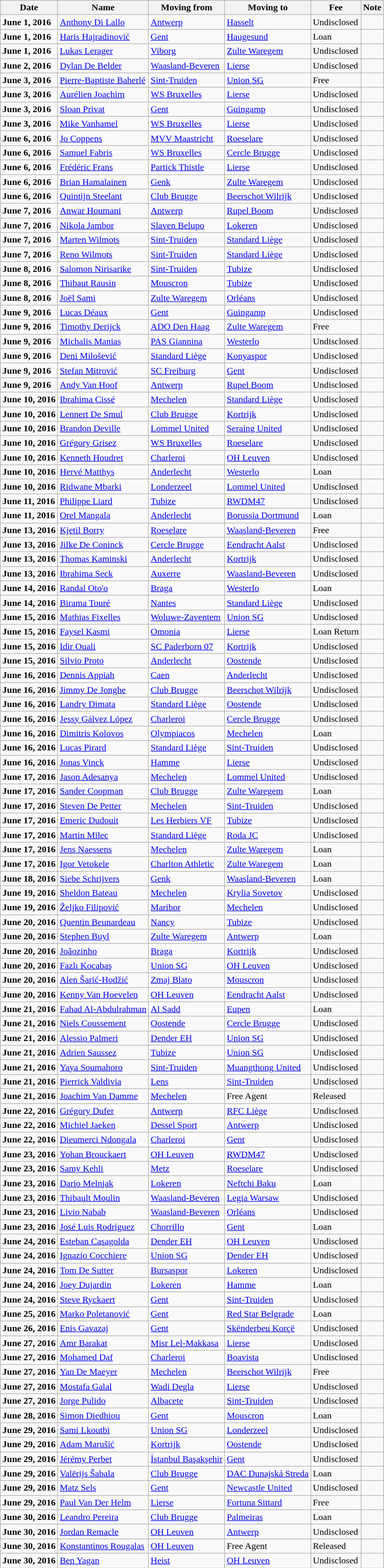<table class="wikitable sortable">
<tr>
<th>Date</th>
<th>Name</th>
<th>Moving from</th>
<th>Moving to</th>
<th>Fee</th>
<th>Note</th>
</tr>
<tr>
<td><strong>June 1, 2016</strong></td>
<td> <a href='#'>Anthony Di Lallo</a></td>
<td> <a href='#'>Antwerp</a></td>
<td> <a href='#'>Hasselt</a></td>
<td>Undisclosed </td>
<td align=center></td>
</tr>
<tr>
<td><strong>June 1, 2016</strong></td>
<td> <a href='#'>Haris Hajradinović</a></td>
<td> <a href='#'>Gent</a></td>
<td> <a href='#'>Haugesund</a></td>
<td>Loan </td>
<td align=center></td>
</tr>
<tr>
<td><strong>June 1, 2016</strong></td>
<td> <a href='#'>Lukas Lerager</a></td>
<td> <a href='#'>Viborg</a></td>
<td> <a href='#'>Zulte Waregem</a></td>
<td>Undisclosed </td>
<td></td>
</tr>
<tr>
<td><strong>June 2, 2016</strong></td>
<td> <a href='#'>Dylan De Belder</a></td>
<td> <a href='#'>Waasland-Beveren</a></td>
<td> <a href='#'>Lierse</a></td>
<td>Undisclosed </td>
<td></td>
</tr>
<tr>
<td><strong>June 3, 2016</strong></td>
<td> <a href='#'>Pierre-Baptiste Baherlé</a></td>
<td> <a href='#'>Sint-Truiden</a></td>
<td> <a href='#'>Union SG</a></td>
<td>Free </td>
<td></td>
</tr>
<tr>
<td><strong>June 3, 2016</strong></td>
<td> <a href='#'>Aurélien Joachim</a></td>
<td> <a href='#'>WS Bruxelles</a></td>
<td> <a href='#'>Lierse</a></td>
<td>Undisclosed </td>
<td></td>
</tr>
<tr>
<td><strong>June 3, 2016</strong></td>
<td> <a href='#'>Sloan Privat</a></td>
<td> <a href='#'>Gent</a></td>
<td> <a href='#'>Guingamp</a></td>
<td>Undisclosed </td>
<td></td>
</tr>
<tr>
<td><strong>June 3, 2016</strong></td>
<td> <a href='#'>Mike Vanhamel</a></td>
<td> <a href='#'>WS Bruxelles</a></td>
<td> <a href='#'>Lierse</a></td>
<td>Undisclosed </td>
<td></td>
</tr>
<tr>
<td><strong>June 6, 2016</strong></td>
<td> <a href='#'>Jo Coppens</a></td>
<td> <a href='#'>MVV Maastricht</a></td>
<td> <a href='#'>Roeselare</a></td>
<td>Undisclosed </td>
<td></td>
</tr>
<tr>
<td><strong>June 6, 2016</strong></td>
<td> <a href='#'>Samuel Fabris</a></td>
<td> <a href='#'>WS Bruxelles</a></td>
<td> <a href='#'>Cercle Brugge</a></td>
<td>Undisclosed </td>
<td></td>
</tr>
<tr>
<td><strong>June 6, 2016</strong></td>
<td> <a href='#'>Frédéric Frans</a></td>
<td> <a href='#'>Partick Thistle</a></td>
<td> <a href='#'>Lierse</a></td>
<td>Undisclosed </td>
<td></td>
</tr>
<tr>
<td><strong>June 6, 2016</strong></td>
<td> <a href='#'>Brian Hamalainen</a></td>
<td> <a href='#'>Genk</a></td>
<td> <a href='#'>Zulte Waregem</a></td>
<td>Undisclosed </td>
<td></td>
</tr>
<tr>
<td><strong>June 6, 2016</strong></td>
<td> <a href='#'>Quintijn Steelant</a></td>
<td> <a href='#'>Club Brugge</a></td>
<td> <a href='#'>Beerschot Wilrijk</a></td>
<td>Undisclosed </td>
<td align=center></td>
</tr>
<tr>
<td><strong>June 7, 2016</strong></td>
<td> <a href='#'>Anwar Houmani</a></td>
<td> <a href='#'>Antwerp</a></td>
<td> <a href='#'>Rupel Boom</a></td>
<td>Undisclosed </td>
<td></td>
</tr>
<tr>
<td><strong>June 7, 2016</strong></td>
<td> <a href='#'>Nikola Jambor</a></td>
<td> <a href='#'>Slaven Belupo</a></td>
<td> <a href='#'>Lokeren</a></td>
<td>Undisclosed </td>
<td></td>
</tr>
<tr>
<td><strong>June 7, 2016</strong></td>
<td> <a href='#'>Marten Wilmots</a></td>
<td> <a href='#'>Sint-Truiden</a></td>
<td> <a href='#'>Standard Liège</a></td>
<td>Undisclosed </td>
<td></td>
</tr>
<tr>
<td><strong>June 7, 2016</strong></td>
<td> <a href='#'>Reno Wilmots</a></td>
<td> <a href='#'>Sint-Truiden</a></td>
<td> <a href='#'>Standard Liège</a></td>
<td>Undisclosed </td>
<td></td>
</tr>
<tr>
<td><strong>June 8, 2016</strong></td>
<td> <a href='#'>Salomon Nirisarike</a></td>
<td> <a href='#'>Sint-Truiden</a></td>
<td> <a href='#'>Tubize</a></td>
<td>Undisclosed </td>
<td></td>
</tr>
<tr>
<td><strong>June 8, 2016</strong></td>
<td> <a href='#'>Thibaut Rausin</a></td>
<td> <a href='#'>Mouscron</a></td>
<td> <a href='#'>Tubize</a></td>
<td>Undisclosed </td>
<td></td>
</tr>
<tr>
<td><strong>June 8, 2016</strong></td>
<td> <a href='#'>Joël Sami</a></td>
<td> <a href='#'>Zulte Waregem</a></td>
<td> <a href='#'>Orléans</a></td>
<td>Undisclosed </td>
<td></td>
</tr>
<tr>
<td><strong>June 9, 2016</strong></td>
<td> <a href='#'>Lucas Déaux</a></td>
<td> <a href='#'>Gent</a></td>
<td> <a href='#'>Guingamp</a></td>
<td>Undisclosed </td>
<td></td>
</tr>
<tr>
<td><strong>June 9, 2016</strong></td>
<td> <a href='#'>Timothy Derijck</a></td>
<td> <a href='#'>ADO Den Haag</a></td>
<td> <a href='#'>Zulte Waregem</a></td>
<td>Free </td>
<td></td>
</tr>
<tr>
<td><strong>June 9, 2016</strong></td>
<td> <a href='#'>Michalis Manias</a></td>
<td> <a href='#'>PAS Giannina</a></td>
<td> <a href='#'>Westerlo</a></td>
<td>Undisclosed </td>
<td></td>
</tr>
<tr>
<td><strong>June 9, 2016</strong></td>
<td> <a href='#'>Deni Milošević</a></td>
<td> <a href='#'>Standard Liège</a></td>
<td> <a href='#'>Konyaspor</a></td>
<td>Undisclosed </td>
<td align=center></td>
</tr>
<tr>
<td><strong>June 9, 2016</strong></td>
<td> <a href='#'>Stefan Mitrović</a></td>
<td> <a href='#'>SC Freiburg</a></td>
<td> <a href='#'>Gent</a></td>
<td>Undisclosed </td>
<td align=center></td>
</tr>
<tr>
<td><strong>June 9, 2016</strong></td>
<td> <a href='#'>Andy Van Hoof</a></td>
<td> <a href='#'>Antwerp</a></td>
<td> <a href='#'>Rupel Boom</a></td>
<td>Undisclosed </td>
<td></td>
</tr>
<tr>
<td><strong>June 10, 2016</strong></td>
<td> <a href='#'>Ibrahima Cissé</a></td>
<td> <a href='#'>Mechelen</a></td>
<td> <a href='#'>Standard Liège</a></td>
<td>Undisclosed </td>
<td></td>
</tr>
<tr>
<td><strong>June 10, 2016</strong></td>
<td> <a href='#'>Lennert De Smul</a></td>
<td> <a href='#'>Club Brugge</a></td>
<td> <a href='#'>Kortrijk</a></td>
<td>Undisclosed </td>
<td></td>
</tr>
<tr>
<td><strong>June 10, 2016</strong></td>
<td> <a href='#'>Brandon Deville</a></td>
<td> <a href='#'>Lommel United</a></td>
<td> <a href='#'>Seraing United</a></td>
<td>Undisclosed </td>
<td></td>
</tr>
<tr>
<td><strong>June 10, 2016</strong></td>
<td> <a href='#'>Grégory Grisez</a></td>
<td> <a href='#'>WS Bruxelles</a></td>
<td> <a href='#'>Roeselare</a></td>
<td>Undisclosed </td>
<td></td>
</tr>
<tr>
<td><strong>June 10, 2016</strong></td>
<td> <a href='#'>Kenneth Houdret</a></td>
<td> <a href='#'>Charleroi</a></td>
<td> <a href='#'>OH Leuven</a></td>
<td>Undisclosed </td>
<td align=center></td>
</tr>
<tr>
<td><strong>June 10, 2016</strong></td>
<td> <a href='#'>Hervé Matthys</a></td>
<td> <a href='#'>Anderlecht</a></td>
<td> <a href='#'>Westerlo</a></td>
<td>Loan </td>
<td align=center></td>
</tr>
<tr>
<td><strong>June 10, 2016</strong></td>
<td> <a href='#'>Ridwane Mbarki</a></td>
<td> <a href='#'>Londerzeel</a></td>
<td> <a href='#'>Lommel United</a></td>
<td>Undisclosed </td>
<td></td>
</tr>
<tr>
<td><strong>June 11, 2016</strong></td>
<td> <a href='#'>Philippe Liard</a></td>
<td> <a href='#'>Tubize</a></td>
<td> <a href='#'>RWDM47</a></td>
<td>Undisclosed </td>
<td></td>
</tr>
<tr>
<td><strong>June 11, 2016</strong></td>
<td> <a href='#'>Orel Mangala</a></td>
<td> <a href='#'>Anderlecht</a></td>
<td> <a href='#'>Borussia Dortmund</a></td>
<td>Loan </td>
<td></td>
</tr>
<tr>
<td><strong>June 13, 2016</strong></td>
<td> <a href='#'>Kjetil Borry</a></td>
<td> <a href='#'>Roeselare</a></td>
<td> <a href='#'>Waasland-Beveren</a></td>
<td>Free </td>
<td></td>
</tr>
<tr>
<td><strong>June 13, 2016</strong></td>
<td> <a href='#'>Jilke De Coninck</a></td>
<td> <a href='#'>Cercle Brugge</a></td>
<td> <a href='#'>Eendracht Aalst</a></td>
<td>Undisclosed </td>
<td align=center></td>
</tr>
<tr>
<td><strong>June 13, 2016</strong></td>
<td> <a href='#'>Thomas Kaminski</a></td>
<td> <a href='#'>Anderlecht</a></td>
<td> <a href='#'>Kortrijk</a></td>
<td>Undisclosed </td>
<td align=center></td>
</tr>
<tr>
<td><strong>June 13, 2016</strong></td>
<td> <a href='#'>Ibrahima Seck</a></td>
<td> <a href='#'>Auxerre</a></td>
<td> <a href='#'>Waasland-Beveren</a></td>
<td>Undisclosed </td>
<td></td>
</tr>
<tr>
<td><strong>June 14, 2016</strong></td>
<td> <a href='#'>Randal Oto'o</a></td>
<td> <a href='#'>Braga</a></td>
<td> <a href='#'>Westerlo</a></td>
<td>Loan </td>
<td></td>
</tr>
<tr>
<td><strong>June 14, 2016</strong></td>
<td> <a href='#'>Birama Touré</a></td>
<td> <a href='#'>Nantes</a></td>
<td> <a href='#'>Standard Liège</a></td>
<td>Undisclosed </td>
<td></td>
</tr>
<tr>
<td><strong>June 15, 2016</strong></td>
<td> <a href='#'>Mathias Fixelles</a></td>
<td> <a href='#'>Woluwe-Zaventem</a></td>
<td> <a href='#'>Union SG</a></td>
<td>Undisclosed </td>
<td></td>
</tr>
<tr>
<td><strong>June 15, 2016</strong></td>
<td> <a href='#'>Faysel Kasmi</a></td>
<td> <a href='#'>Omonia</a></td>
<td> <a href='#'>Lierse</a></td>
<td>Loan Return </td>
<td></td>
</tr>
<tr>
<td><strong>June 15, 2016</strong></td>
<td> <a href='#'>Idir Ouali</a></td>
<td> <a href='#'>SC Paderborn 07</a></td>
<td> <a href='#'>Kortrijk</a></td>
<td>Undisclosed </td>
<td></td>
</tr>
<tr>
<td><strong>June 15, 2016</strong></td>
<td> <a href='#'>Silvio Proto</a></td>
<td> <a href='#'>Anderlecht</a></td>
<td> <a href='#'>Oostende</a></td>
<td>Undisclosed </td>
<td></td>
</tr>
<tr>
<td><strong>June 16, 2016</strong></td>
<td> <a href='#'>Dennis Appiah</a></td>
<td> <a href='#'>Caen</a></td>
<td> <a href='#'>Anderlecht</a></td>
<td>Undisclosed </td>
<td></td>
</tr>
<tr>
<td><strong>June 16, 2016</strong></td>
<td> <a href='#'>Jimmy De Jonghe</a></td>
<td> <a href='#'>Club Brugge</a></td>
<td> <a href='#'>Beerschot Wilrijk</a></td>
<td>Undisclosed </td>
<td align=center></td>
</tr>
<tr>
<td><strong>June 16, 2016</strong></td>
<td> <a href='#'>Landry Dimata</a></td>
<td> <a href='#'>Standard Liège</a></td>
<td> <a href='#'>Oostende</a></td>
<td>Undisclosed </td>
<td></td>
</tr>
<tr>
<td><strong>June 16, 2016</strong></td>
<td> <a href='#'>Jessy Gálvez López</a></td>
<td> <a href='#'>Charleroi</a></td>
<td> <a href='#'>Cercle Brugge</a></td>
<td>Undisclosed </td>
<td></td>
</tr>
<tr>
<td><strong>June 16, 2016</strong></td>
<td> <a href='#'>Dimitris Kolovos</a></td>
<td> <a href='#'>Olympiacos</a></td>
<td> <a href='#'>Mechelen</a></td>
<td>Loan </td>
<td></td>
</tr>
<tr>
<td><strong>June 16, 2016</strong></td>
<td> <a href='#'>Lucas Pirard</a></td>
<td> <a href='#'>Standard Liège</a></td>
<td> <a href='#'>Sint-Truiden</a></td>
<td>Undisclosed </td>
<td align=center></td>
</tr>
<tr>
<td><strong>June 16, 2016</strong></td>
<td> <a href='#'>Jonas Vinck</a></td>
<td> <a href='#'>Hamme</a></td>
<td> <a href='#'>Lierse</a></td>
<td>Undisclosed </td>
<td></td>
</tr>
<tr>
<td><strong>June 17, 2016</strong></td>
<td> <a href='#'>Jason Adesanya</a></td>
<td> <a href='#'>Mechelen</a></td>
<td> <a href='#'>Lommel United</a></td>
<td>Undisclosed </td>
<td align=center></td>
</tr>
<tr>
<td><strong>June 17, 2016</strong></td>
<td> <a href='#'>Sander Coopman</a></td>
<td> <a href='#'>Club Brugge</a></td>
<td> <a href='#'>Zulte Waregem</a></td>
<td>Loan </td>
<td></td>
</tr>
<tr>
<td><strong>June 17, 2016</strong></td>
<td> <a href='#'>Steven De Petter</a></td>
<td> <a href='#'>Mechelen</a></td>
<td> <a href='#'>Sint-Truiden</a></td>
<td>Undisclosed </td>
<td></td>
</tr>
<tr>
<td><strong>June 17, 2016</strong></td>
<td> <a href='#'>Emeric Dudouit</a></td>
<td> <a href='#'>Les Herbiers VF</a></td>
<td> <a href='#'>Tubize</a></td>
<td>Undisclosed </td>
<td></td>
</tr>
<tr>
<td><strong>June 17, 2016</strong></td>
<td> <a href='#'>Martin Milec</a></td>
<td> <a href='#'>Standard Liège</a></td>
<td> <a href='#'>Roda JC</a></td>
<td>Undisclosed </td>
<td align=center></td>
</tr>
<tr>
<td><strong>June 17, 2016</strong></td>
<td> <a href='#'>Jens Naessens</a></td>
<td> <a href='#'>Mechelen</a></td>
<td> <a href='#'>Zulte Waregem</a></td>
<td>Loan </td>
<td align=center></td>
</tr>
<tr>
<td><strong>June 17, 2016</strong></td>
<td> <a href='#'>Igor Vetokele</a></td>
<td> <a href='#'>Charlton Athletic</a></td>
<td> <a href='#'>Zulte Waregem</a></td>
<td>Loan </td>
<td></td>
</tr>
<tr>
<td><strong>June 18, 2016</strong></td>
<td> <a href='#'>Siebe Schrijvers</a></td>
<td> <a href='#'>Genk</a></td>
<td> <a href='#'>Waasland-Beveren</a></td>
<td>Loan </td>
<td align=center></td>
</tr>
<tr>
<td><strong>June 19, 2016</strong></td>
<td> <a href='#'>Sheldon Bateau</a></td>
<td> <a href='#'>Mechelen</a></td>
<td> <a href='#'>Krylia Sovetov</a></td>
<td>Undisclosed </td>
<td align=center></td>
</tr>
<tr>
<td><strong>June 19, 2016</strong></td>
<td> <a href='#'>Željko Filipović</a></td>
<td> <a href='#'>Maribor</a></td>
<td> <a href='#'>Mechelen</a></td>
<td>Undisclosed </td>
<td></td>
</tr>
<tr>
<td><strong>June 20, 2016</strong></td>
<td> <a href='#'>Quentin Beunardeau</a></td>
<td> <a href='#'>Nancy</a></td>
<td> <a href='#'>Tubize</a></td>
<td>Undisclosed </td>
<td align=center></td>
</tr>
<tr>
<td><strong>June 20, 2016</strong></td>
<td> <a href='#'>Stephen Buyl</a></td>
<td> <a href='#'>Zulte Waregem</a></td>
<td> <a href='#'>Antwerp</a></td>
<td>Loan </td>
<td></td>
</tr>
<tr>
<td><strong>June 20, 2016</strong></td>
<td> <a href='#'>Joãozinho</a></td>
<td> <a href='#'>Braga</a></td>
<td> <a href='#'>Kortrijk</a></td>
<td>Undisclosed </td>
<td></td>
</tr>
<tr>
<td><strong>June 20, 2016</strong></td>
<td> <a href='#'>Fazlı Kocabaş</a></td>
<td> <a href='#'>Union SG</a></td>
<td> <a href='#'>OH Leuven</a></td>
<td>Undisclosed </td>
<td></td>
</tr>
<tr>
<td><strong>June 20, 2016</strong></td>
<td> <a href='#'>Alen Šarić-Hodžić</a></td>
<td> <a href='#'>Zmaj Blato</a></td>
<td> <a href='#'>Mouscron</a></td>
<td>Undisclosed </td>
<td></td>
</tr>
<tr>
<td><strong>June 20, 2016</strong></td>
<td> <a href='#'>Kenny Van Hoevelen</a></td>
<td> <a href='#'>OH Leuven</a></td>
<td> <a href='#'>Eendracht Aalst</a></td>
<td>Undisclosed </td>
<td></td>
</tr>
<tr>
<td><strong>June 21, 2016</strong></td>
<td> <a href='#'>Fahad Al-Abdulrahman</a></td>
<td> <a href='#'>Al Sadd</a></td>
<td> <a href='#'>Eupen</a></td>
<td>Loan </td>
<td align=center></td>
</tr>
<tr>
<td><strong>June 21, 2016</strong></td>
<td> <a href='#'>Niels Coussement</a></td>
<td> <a href='#'>Oostende</a></td>
<td> <a href='#'>Cercle Brugge</a></td>
<td>Undisclosed </td>
<td align=center></td>
</tr>
<tr>
<td><strong>June 21, 2016</strong></td>
<td> <a href='#'>Alessio Palmeri</a></td>
<td> <a href='#'>Dender EH</a></td>
<td> <a href='#'>Union SG</a></td>
<td>Undisclosed </td>
<td></td>
</tr>
<tr>
<td><strong>June 21, 2016</strong></td>
<td> <a href='#'>Adrien Saussez</a></td>
<td> <a href='#'>Tubize</a></td>
<td> <a href='#'>Union SG</a></td>
<td>Undisclosed </td>
<td></td>
</tr>
<tr>
<td><strong>June 21, 2016</strong></td>
<td> <a href='#'>Yaya Soumahoro</a></td>
<td> <a href='#'>Sint-Truiden</a></td>
<td> <a href='#'>Muangthong United</a></td>
<td>Undisclosed </td>
<td></td>
</tr>
<tr>
<td><strong>June 21, 2016</strong></td>
<td> <a href='#'>Pierrick Valdivia</a></td>
<td> <a href='#'>Lens</a></td>
<td> <a href='#'>Sint-Truiden</a></td>
<td>Undisclosed </td>
<td></td>
</tr>
<tr>
<td><strong>June 21, 2016</strong></td>
<td> <a href='#'>Joachim Van Damme</a></td>
<td> <a href='#'>Mechelen</a></td>
<td>Free Agent</td>
<td>Released </td>
<td></td>
</tr>
<tr>
<td><strong>June 22, 2016</strong></td>
<td> <a href='#'>Grégory Dufer</a></td>
<td> <a href='#'>Antwerp</a></td>
<td> <a href='#'>RFC Liège</a></td>
<td>Undisclosed </td>
<td></td>
</tr>
<tr>
<td><strong>June 22, 2016</strong></td>
<td> <a href='#'>Michiel Jaeken</a></td>
<td> <a href='#'>Dessel Sport</a></td>
<td> <a href='#'>Antwerp</a></td>
<td>Undisclosed </td>
<td></td>
</tr>
<tr>
<td><strong>June 22, 2016</strong></td>
<td> <a href='#'>Dieumerci Ndongala</a></td>
<td> <a href='#'>Charleroi</a></td>
<td> <a href='#'>Gent</a></td>
<td>Undisclosed </td>
<td></td>
</tr>
<tr>
<td><strong>June 23, 2016</strong></td>
<td> <a href='#'>Yohan Brouckaert</a></td>
<td> <a href='#'>OH Leuven</a></td>
<td> <a href='#'>RWDM47</a></td>
<td>Undisclosed </td>
<td></td>
</tr>
<tr>
<td><strong>June 23, 2016</strong></td>
<td> <a href='#'>Samy Kehli</a></td>
<td> <a href='#'>Metz</a></td>
<td> <a href='#'>Roeselare</a></td>
<td>Undisclosed </td>
<td></td>
</tr>
<tr>
<td><strong>June 23, 2016</strong></td>
<td> <a href='#'>Dario Melnjak</a></td>
<td> <a href='#'>Lokeren</a></td>
<td> <a href='#'>Neftchi Baku</a></td>
<td>Loan </td>
<td></td>
</tr>
<tr>
<td><strong>June 23, 2016</strong></td>
<td> <a href='#'>Thibault Moulin</a></td>
<td> <a href='#'>Waasland-Beveren</a></td>
<td> <a href='#'>Legia Warsaw</a></td>
<td>Undisclosed </td>
<td></td>
</tr>
<tr>
<td><strong>June 23, 2016</strong></td>
<td> <a href='#'>Livio Nabab</a></td>
<td> <a href='#'>Waasland-Beveren</a></td>
<td> <a href='#'>Orléans</a></td>
<td>Undisclosed </td>
<td></td>
</tr>
<tr>
<td><strong>June 23, 2016</strong></td>
<td> <a href='#'>José Luis Rodríguez</a></td>
<td> <a href='#'>Chorrillo</a></td>
<td> <a href='#'>Gent</a></td>
<td>Loan </td>
<td></td>
</tr>
<tr>
<td><strong>June 24, 2016</strong></td>
<td> <a href='#'>Esteban Casagolda</a></td>
<td> <a href='#'>Dender EH</a></td>
<td> <a href='#'>OH Leuven</a></td>
<td>Undisclosed </td>
<td></td>
</tr>
<tr>
<td><strong>June 24, 2016</strong></td>
<td> <a href='#'>Ignazio Cocchiere</a></td>
<td> <a href='#'>Union SG</a></td>
<td> <a href='#'>Dender EH</a></td>
<td>Undisclosed </td>
<td></td>
</tr>
<tr>
<td><strong>June 24, 2016</strong></td>
<td> <a href='#'>Tom De Sutter</a></td>
<td> <a href='#'>Bursaspor</a></td>
<td> <a href='#'>Lokeren</a></td>
<td>Undisclosed </td>
<td></td>
</tr>
<tr>
<td><strong>June 24, 2016</strong></td>
<td> <a href='#'>Joey Dujardin</a></td>
<td> <a href='#'>Lokeren</a></td>
<td> <a href='#'>Hamme</a></td>
<td>Loan </td>
<td></td>
</tr>
<tr>
<td><strong>June 24, 2016</strong></td>
<td> <a href='#'>Steve Ryckaert</a></td>
<td> <a href='#'>Gent</a></td>
<td> <a href='#'>Sint-Truiden</a></td>
<td>Undisclosed </td>
<td></td>
</tr>
<tr>
<td><strong>June 25, 2016</strong></td>
<td> <a href='#'>Marko Poletanović</a></td>
<td> <a href='#'>Gent</a></td>
<td> <a href='#'>Red Star Belgrade</a></td>
<td>Loan </td>
<td></td>
</tr>
<tr>
<td><strong>June 26, 2016</strong></td>
<td> <a href='#'>Enis Gavazaj</a></td>
<td> <a href='#'>Gent</a></td>
<td> <a href='#'>Skënderbeu Korçë</a></td>
<td>Undisclosed </td>
<td align=center></td>
</tr>
<tr>
<td><strong>June 27, 2016</strong></td>
<td> <a href='#'>Amr Barakat</a></td>
<td> <a href='#'>Misr Lel-Makkasa</a></td>
<td> <a href='#'>Lierse</a></td>
<td>Undisclosed </td>
<td></td>
</tr>
<tr>
<td><strong>June 27, 2016</strong></td>
<td> <a href='#'>Mohamed Daf</a></td>
<td> <a href='#'>Charleroi</a></td>
<td> <a href='#'>Boavista</a></td>
<td>Undisclosed </td>
<td align=center></td>
</tr>
<tr>
<td><strong>June 27, 2016</strong></td>
<td> <a href='#'>Yan De Maeyer</a></td>
<td> <a href='#'>Mechelen</a></td>
<td> <a href='#'>Beerschot Wilrijk</a></td>
<td>Free </td>
<td></td>
</tr>
<tr>
<td><strong>June 27, 2016</strong></td>
<td> <a href='#'>Mostafa Galal</a></td>
<td> <a href='#'>Wadi Degla</a></td>
<td> <a href='#'>Lierse</a></td>
<td>Undisclosed </td>
<td></td>
</tr>
<tr>
<td><strong>June 27, 2016</strong></td>
<td> <a href='#'>Jorge Pulido</a></td>
<td> <a href='#'>Albacete</a></td>
<td> <a href='#'>Sint-Truiden</a></td>
<td>Undisclosed </td>
<td></td>
</tr>
<tr>
<td><strong>June 28, 2016</strong></td>
<td> <a href='#'>Simon Diedhiou</a></td>
<td> <a href='#'>Gent</a></td>
<td> <a href='#'>Mouscron</a></td>
<td>Loan </td>
<td></td>
</tr>
<tr>
<td><strong>June 29, 2016</strong></td>
<td> <a href='#'>Sami Lkoutbi</a></td>
<td> <a href='#'>Union SG</a></td>
<td> <a href='#'>Londerzeel</a></td>
<td>Undisclosed </td>
<td align=center></td>
</tr>
<tr>
<td><strong>June 29, 2016</strong></td>
<td> <a href='#'>Adam Marušić</a></td>
<td> <a href='#'>Kortrijk</a></td>
<td> <a href='#'>Oostende</a></td>
<td>Undisclosed </td>
<td></td>
</tr>
<tr>
<td><strong>June 29, 2016</strong></td>
<td> <a href='#'>Jérémy Perbet</a></td>
<td> <a href='#'>İstanbul Başakşehir</a></td>
<td> <a href='#'>Gent</a></td>
<td>Undisclosed </td>
<td></td>
</tr>
<tr>
<td><strong>June 29, 2016</strong></td>
<td> <a href='#'>Valērijs Šabala</a></td>
<td> <a href='#'>Club Brugge</a></td>
<td> <a href='#'>DAC Dunajská Streda</a></td>
<td>Loan </td>
<td></td>
</tr>
<tr>
<td><strong>June 29, 2016</strong></td>
<td> <a href='#'>Matz Sels</a></td>
<td> <a href='#'>Gent</a></td>
<td> <a href='#'>Newcastle United</a></td>
<td>Undisclosed </td>
<td></td>
</tr>
<tr>
<td><strong>June 29, 2016</strong></td>
<td> <a href='#'>Paul Van Der Helm</a></td>
<td> <a href='#'>Lierse</a></td>
<td> <a href='#'>Fortuna Sittard</a></td>
<td>Free </td>
<td align=center></td>
</tr>
<tr>
<td><strong>June 30, 2016</strong></td>
<td> <a href='#'>Leandro Pereira</a></td>
<td> <a href='#'>Club Brugge</a></td>
<td> <a href='#'>Palmeiras</a></td>
<td>Loan </td>
<td></td>
</tr>
<tr>
<td><strong>June 30, 2016</strong></td>
<td> <a href='#'>Jordan Remacle</a></td>
<td> <a href='#'>OH Leuven</a></td>
<td> <a href='#'>Antwerp</a></td>
<td>Undisclosed </td>
<td></td>
</tr>
<tr>
<td><strong>June 30, 2016</strong></td>
<td> <a href='#'>Konstantinos Rougalas</a></td>
<td> <a href='#'>OH Leuven</a></td>
<td>Free Agent</td>
<td>Released </td>
<td></td>
</tr>
<tr>
<td><strong>June 30, 2016</strong></td>
<td> <a href='#'>Ben Yagan</a></td>
<td> <a href='#'>Heist</a></td>
<td> <a href='#'>OH Leuven</a></td>
<td>Undisclosed </td>
<td></td>
</tr>
</table>
